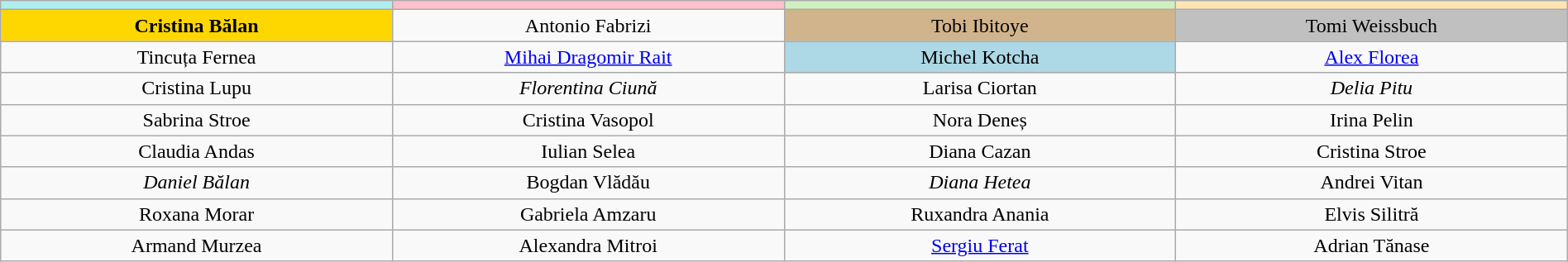<table class="wikitable"  style="text-align:center; font-size:100%; width:100%;">
<tr>
<td style="width:13%;" scope="col" bgcolor="#afeeee"><strong></strong></td>
<td style="width:13%;" scope="col" bgcolor="pink"><strong></strong></td>
<td style="width:13%;" scope="col" bgcolor="#d0f0c0"><strong></strong></td>
<td style="width:13%;" scope="col" bgcolor="#ffe5b4"><strong></strong></td>
</tr>
<tr>
<td bgcolor="gold"><strong>Cristina Bălan</strong></td>
<td>Antonio Fabrizi</td>
<td bgcolor="tan">Tobi Ibitoye</td>
<td bgcolor="silver">Tomi Weissbuch</td>
</tr>
<tr>
<td>Tincuța Fernea</td>
<td><a href='#'>Mihai Dragomir Rait</a></td>
<td bgcolor="lightblue">Michel Kotcha</td>
<td><a href='#'>Alex Florea</a></td>
</tr>
<tr>
<td>Cristina Lupu</td>
<td><em>Florentina Ciună</em></td>
<td>Larisa Ciortan</td>
<td><em>Delia Pitu</em></td>
</tr>
<tr>
<td>Sabrina Stroe</td>
<td>Cristina Vasopol</td>
<td>Nora Deneș</td>
<td>Irina Pelin</td>
</tr>
<tr>
<td>Claudia Andas</td>
<td>Iulian Selea</td>
<td>Diana Cazan</td>
<td>Cristina Stroe</td>
</tr>
<tr>
<td><em>Daniel Bălan</em></td>
<td>Bogdan Vlădău</td>
<td><em>Diana Hetea</em></td>
<td>Andrei Vitan</td>
</tr>
<tr>
<td>Roxana Morar</td>
<td>Gabriela Amzaru</td>
<td>Ruxandra Anania</td>
<td>Elvis Silitră</td>
</tr>
<tr>
<td>Armand Murzea</td>
<td>Alexandra Mitroi</td>
<td><a href='#'>Sergiu Ferat</a></td>
<td>Adrian Tănase</td>
</tr>
</table>
